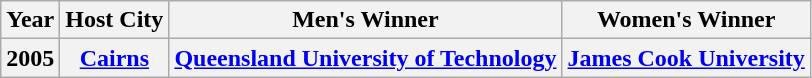<table class="wikitable">
<tr>
<th>Year</th>
<th>Host City</th>
<th>Men's Winner</th>
<th>Women's Winner</th>
</tr>
<tr>
<th>2005</th>
<th><a href='#'>Cairns</a></th>
<th><a href='#'>Queensland University of Technology</a></th>
<th><a href='#'>James Cook University</a></th>
</tr>
</table>
